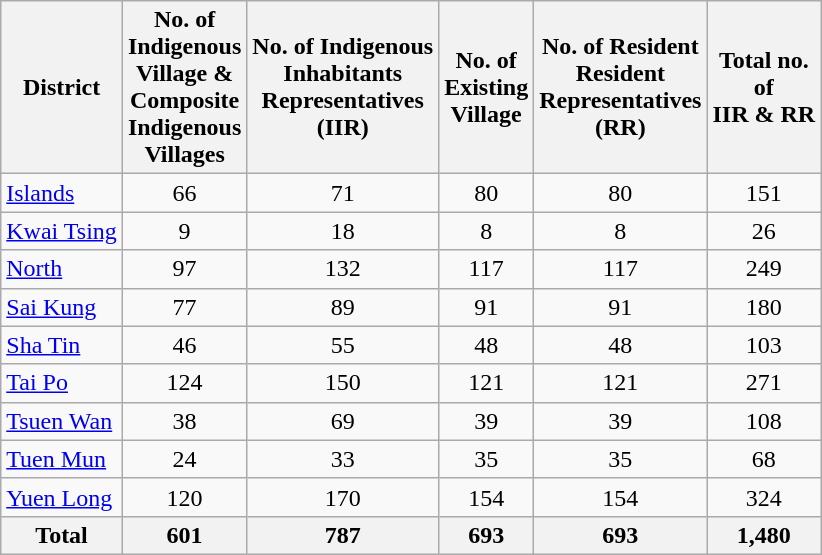<table class="wikitable" style="text-align:center;font-size:100%">
<tr>
<th>District</th>
<th>No. of<br>Indigenous<br>Village &<br>Composite<br>Indigenous<br>Villages</th>
<th>No. of Indigenous<br>Inhabitants<br>Representatives<br>(IIR)</th>
<th>No. of <br>Existing<br>Village</th>
<th>No. of Resident<br>Resident<br>Representatives<br>(RR)</th>
<th>Total no.<br>of<br>IIR & RR</th>
</tr>
<tr>
<td align=left><a href='#'>Islands</a></td>
<td>66</td>
<td>71</td>
<td>80</td>
<td>80</td>
<td>151</td>
</tr>
<tr>
<td align=left><a href='#'>Kwai Tsing</a></td>
<td>9</td>
<td>18</td>
<td>8</td>
<td>8</td>
<td>26</td>
</tr>
<tr>
<td align=left><a href='#'>North</a></td>
<td>97</td>
<td>132</td>
<td>117</td>
<td>117</td>
<td>249</td>
</tr>
<tr>
<td align=left><a href='#'>Sai Kung</a></td>
<td>77</td>
<td>89</td>
<td>91</td>
<td>91</td>
<td>180</td>
</tr>
<tr>
<td align=left><a href='#'>Sha Tin</a></td>
<td>46</td>
<td>55</td>
<td>48</td>
<td>48</td>
<td>103</td>
</tr>
<tr>
<td align=left><a href='#'>Tai Po</a></td>
<td>124</td>
<td>150</td>
<td>121</td>
<td>121</td>
<td>271</td>
</tr>
<tr>
<td align=left><a href='#'>Tsuen Wan</a></td>
<td>38</td>
<td>69</td>
<td>39</td>
<td>39</td>
<td>108</td>
</tr>
<tr>
<td align=left><a href='#'>Tuen Mun</a></td>
<td>24</td>
<td>33</td>
<td>35</td>
<td>35</td>
<td>68</td>
</tr>
<tr>
<td align=left><a href='#'>Yuen Long</a></td>
<td>120</td>
<td>170</td>
<td>154</td>
<td>154</td>
<td>324</td>
</tr>
<tr>
<th>Total</th>
<th>601</th>
<th>787</th>
<th>693</th>
<th>693</th>
<th>1,480</th>
</tr>
</table>
